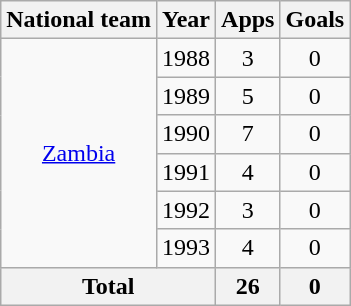<table class="wikitable" style="text-align: center;">
<tr>
<th>National team</th>
<th>Year</th>
<th>Apps</th>
<th>Goals</th>
</tr>
<tr>
<td rowspan="6"><a href='#'>Zambia</a></td>
<td>1988</td>
<td>3</td>
<td>0</td>
</tr>
<tr>
<td>1989</td>
<td>5</td>
<td>0</td>
</tr>
<tr>
<td>1990</td>
<td>7</td>
<td>0</td>
</tr>
<tr>
<td>1991</td>
<td>4</td>
<td>0</td>
</tr>
<tr>
<td>1992</td>
<td>3</td>
<td>0</td>
</tr>
<tr>
<td>1993</td>
<td>4</td>
<td>0</td>
</tr>
<tr>
<th colspan="2">Total</th>
<th>26</th>
<th>0</th>
</tr>
</table>
